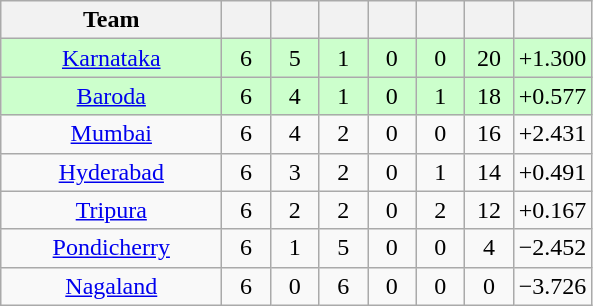<table class="wikitable" style="text-align:center">
<tr>
<th style="width:140px;">Team</th>
<th style="width:25px;"></th>
<th style="width:25px;"></th>
<th style="width:25px;"></th>
<th style="width:25px;"></th>
<th style="width:25px;"></th>
<th style="width:25px;"></th>
<th style="width:40px;"></th>
</tr>
<tr style="background:#cfc;">
<td><a href='#'>Karnataka</a></td>
<td>6</td>
<td>5</td>
<td>1</td>
<td>0</td>
<td>0</td>
<td>20</td>
<td>+1.300</td>
</tr>
<tr style="background:#cfc;">
<td><a href='#'>Baroda</a></td>
<td>6</td>
<td>4</td>
<td>1</td>
<td>0</td>
<td>1</td>
<td>18</td>
<td>+0.577</td>
</tr>
<tr>
<td><a href='#'>Mumbai</a></td>
<td>6</td>
<td>4</td>
<td>2</td>
<td>0</td>
<td>0</td>
<td>16</td>
<td>+2.431</td>
</tr>
<tr>
<td><a href='#'>Hyderabad</a></td>
<td>6</td>
<td>3</td>
<td>2</td>
<td>0</td>
<td>1</td>
<td>14</td>
<td>+0.491</td>
</tr>
<tr>
<td><a href='#'>Tripura</a></td>
<td>6</td>
<td>2</td>
<td>2</td>
<td>0</td>
<td>2</td>
<td>12</td>
<td>+0.167</td>
</tr>
<tr>
<td><a href='#'>Pondicherry</a></td>
<td>6</td>
<td>1</td>
<td>5</td>
<td>0</td>
<td>0</td>
<td>4</td>
<td>−2.452</td>
</tr>
<tr>
<td><a href='#'>Nagaland</a></td>
<td>6</td>
<td>0</td>
<td>6</td>
<td>0</td>
<td>0</td>
<td>0</td>
<td>−3.726</td>
</tr>
</table>
